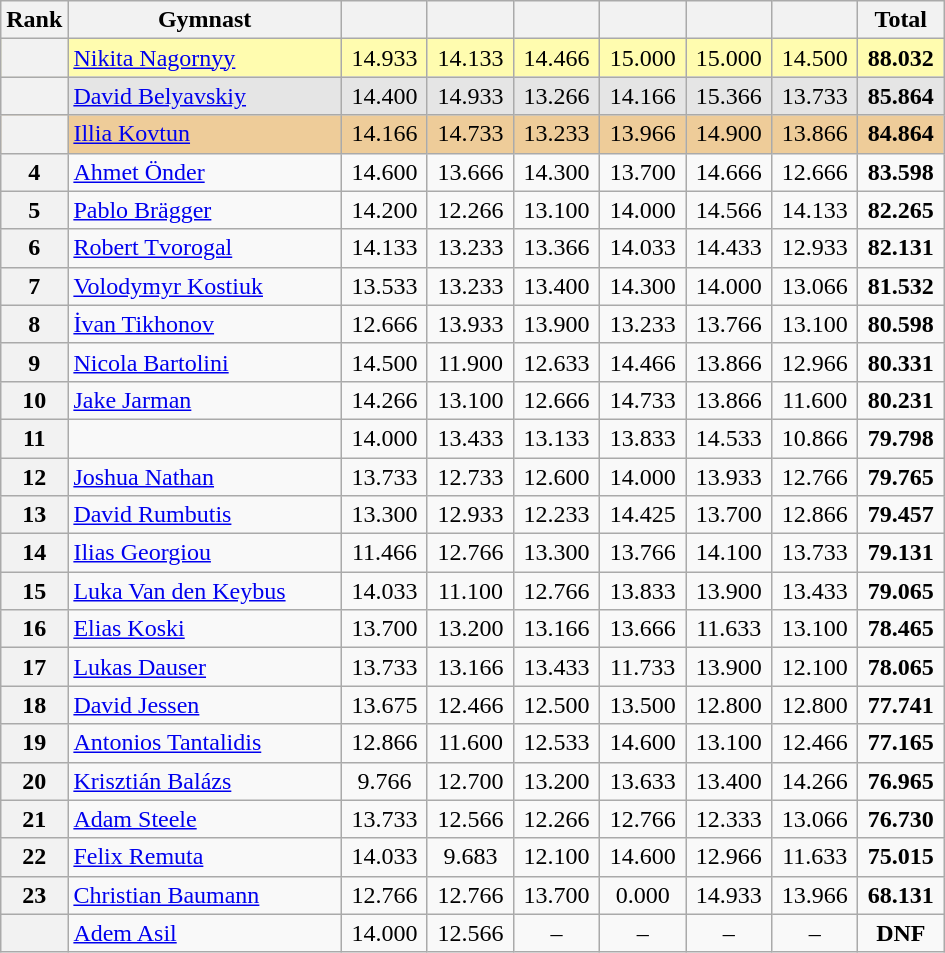<table class="wikitable sortable" style="text-align:center; font-size:100%">
<tr>
<th scope="col" style="width:15px;">Rank</th>
<th scope="col" style="width:175px;">Gymnast</th>
<th scope="col" style="width:50px;"></th>
<th scope="col" style="width:50px;"></th>
<th scope="col" style="width:50px;"></th>
<th scope="col" style="width:50px;"></th>
<th scope="col" style="width:50px;"></th>
<th scope="col" style="width:50px;"></th>
<th scope="col" style="width:50px;">Total</th>
</tr>
<tr style="background:#fffcaf;">
<th></th>
<td style="text-align:left;"> <a href='#'>Nikita Nagornyy</a></td>
<td>14.933</td>
<td>14.133</td>
<td>14.466</td>
<td>15.000</td>
<td>15.000</td>
<td>14.500</td>
<td><strong>88.032</strong></td>
</tr>
<tr style="background:#e5e5e5;">
<th></th>
<td style="text-align:left;"> <a href='#'>David Belyavskiy</a></td>
<td>14.400</td>
<td>14.933</td>
<td>13.266</td>
<td>14.166</td>
<td>15.366</td>
<td>13.733</td>
<td><strong>85.864</strong></td>
</tr>
<tr style="background:#ec9;">
<th></th>
<td style="text-align:left;"> <a href='#'>Illia Kovtun</a></td>
<td>14.166</td>
<td>14.733</td>
<td>13.233</td>
<td>13.966</td>
<td>14.900</td>
<td>13.866</td>
<td><strong>84.864</strong></td>
</tr>
<tr>
<th>4</th>
<td style="text-align:left;"> <a href='#'>Ahmet Önder</a></td>
<td>14.600</td>
<td>13.666</td>
<td>14.300</td>
<td>13.700</td>
<td>14.666</td>
<td>12.666</td>
<td><strong>83.598</strong></td>
</tr>
<tr>
<th>5</th>
<td style="text-align:left;"> <a href='#'>Pablo Brägger</a></td>
<td>14.200</td>
<td>12.266</td>
<td>13.100</td>
<td>14.000</td>
<td>14.566</td>
<td>14.133</td>
<td><strong>82.265</strong></td>
</tr>
<tr>
<th>6</th>
<td style="text-align:left;"> <a href='#'>Robert Tvorogal</a></td>
<td>14.133</td>
<td>13.233</td>
<td>13.366</td>
<td>14.033</td>
<td>14.433</td>
<td>12.933</td>
<td><strong>82.131</strong></td>
</tr>
<tr>
<th>7</th>
<td style="text-align:left;"> <a href='#'>Volodymyr Kostiuk</a></td>
<td>13.533</td>
<td>13.233</td>
<td>13.400</td>
<td>14.300</td>
<td>14.000</td>
<td>13.066</td>
<td><strong>81.532</strong></td>
</tr>
<tr>
<th>8</th>
<td style="text-align:left;"> <a href='#'>İvan Tikhonov</a></td>
<td>12.666</td>
<td>13.933</td>
<td>13.900</td>
<td>13.233</td>
<td>13.766</td>
<td>13.100</td>
<td><strong>80.598</strong></td>
</tr>
<tr>
<th>9</th>
<td style="text-align:left;"> <a href='#'>Nicola Bartolini</a></td>
<td>14.500</td>
<td>11.900</td>
<td>12.633</td>
<td>14.466</td>
<td>13.866</td>
<td>12.966</td>
<td><strong>80.331</strong></td>
</tr>
<tr>
<th>10</th>
<td style="text-align:left;"> <a href='#'>Jake Jarman</a></td>
<td>14.266</td>
<td>13.100</td>
<td>12.666</td>
<td>14.733</td>
<td>13.866</td>
<td>11.600</td>
<td><strong>80.231</strong></td>
</tr>
<tr>
<th>11</th>
<td style="text-align:left;"> </td>
<td>14.000</td>
<td>13.433</td>
<td>13.133</td>
<td>13.833</td>
<td>14.533</td>
<td>10.866</td>
<td><strong>79.798</strong></td>
</tr>
<tr>
<th>12</th>
<td style="text-align:left;"> <a href='#'>Joshua Nathan</a></td>
<td>13.733</td>
<td>12.733</td>
<td>12.600</td>
<td>14.000</td>
<td>13.933</td>
<td>12.766</td>
<td><strong>79.765</strong></td>
</tr>
<tr>
<th>13</th>
<td style="text-align:left;"> <a href='#'>David Rumbutis</a></td>
<td>13.300</td>
<td>12.933</td>
<td>12.233</td>
<td>14.425</td>
<td>13.700</td>
<td>12.866</td>
<td><strong>79.457</strong></td>
</tr>
<tr>
<th>14</th>
<td style="text-align:left;"> <a href='#'>Ilias Georgiou</a></td>
<td>11.466</td>
<td>12.766</td>
<td>13.300</td>
<td>13.766</td>
<td>14.100</td>
<td>13.733</td>
<td><strong>79.131</strong></td>
</tr>
<tr>
<th>15</th>
<td style="text-align:left;"> <a href='#'>Luka Van den Keybus</a></td>
<td>14.033</td>
<td>11.100</td>
<td>12.766</td>
<td>13.833</td>
<td>13.900</td>
<td>13.433</td>
<td><strong>79.065</strong></td>
</tr>
<tr>
<th>16</th>
<td style="text-align:left;"> <a href='#'>Elias Koski</a></td>
<td>13.700</td>
<td>13.200</td>
<td>13.166</td>
<td>13.666</td>
<td>11.633</td>
<td>13.100</td>
<td><strong>78.465</strong></td>
</tr>
<tr>
<th>17</th>
<td style="text-align:left;"> <a href='#'>Lukas Dauser</a></td>
<td>13.733</td>
<td>13.166</td>
<td>13.433</td>
<td>11.733</td>
<td>13.900</td>
<td>12.100</td>
<td><strong>78.065</strong></td>
</tr>
<tr>
<th>18</th>
<td style="text-align:left;"> <a href='#'>David Jessen</a></td>
<td>13.675</td>
<td>12.466</td>
<td>12.500</td>
<td>13.500</td>
<td>12.800</td>
<td>12.800</td>
<td><strong>77.741</strong></td>
</tr>
<tr>
<th>19</th>
<td style="text-align:left;"> <a href='#'>Antonios Tantalidis</a></td>
<td>12.866</td>
<td>11.600</td>
<td>12.533</td>
<td>14.600</td>
<td>13.100</td>
<td>12.466</td>
<td><strong>77.165</strong></td>
</tr>
<tr>
<th>20</th>
<td style="text-align:left;"> <a href='#'>Krisztián Balázs</a></td>
<td>9.766</td>
<td>12.700</td>
<td>13.200</td>
<td>13.633</td>
<td>13.400</td>
<td>14.266</td>
<td><strong>76.965</strong></td>
</tr>
<tr>
<th>21</th>
<td style="text-align:left;"> <a href='#'>Adam Steele</a></td>
<td>13.733</td>
<td>12.566</td>
<td>12.266</td>
<td>12.766</td>
<td>12.333</td>
<td>13.066</td>
<td><strong>76.730</strong></td>
</tr>
<tr>
<th>22</th>
<td style="text-align:left;"> <a href='#'>Felix Remuta</a></td>
<td>14.033</td>
<td>9.683</td>
<td>12.100</td>
<td>14.600</td>
<td>12.966</td>
<td>11.633</td>
<td><strong>75.015</strong></td>
</tr>
<tr>
<th>23</th>
<td style="text-align:left;"> <a href='#'>Christian Baumann</a></td>
<td>12.766</td>
<td>12.766</td>
<td>13.700</td>
<td>0.000</td>
<td>14.933</td>
<td>13.966</td>
<td><strong>68.131</strong></td>
</tr>
<tr>
<th></th>
<td style="text-align:left;"> <a href='#'>Adem Asil</a></td>
<td>14.000</td>
<td>12.566</td>
<td>–</td>
<td>–</td>
<td>–</td>
<td>–</td>
<td><strong>DNF</strong></td>
</tr>
</table>
